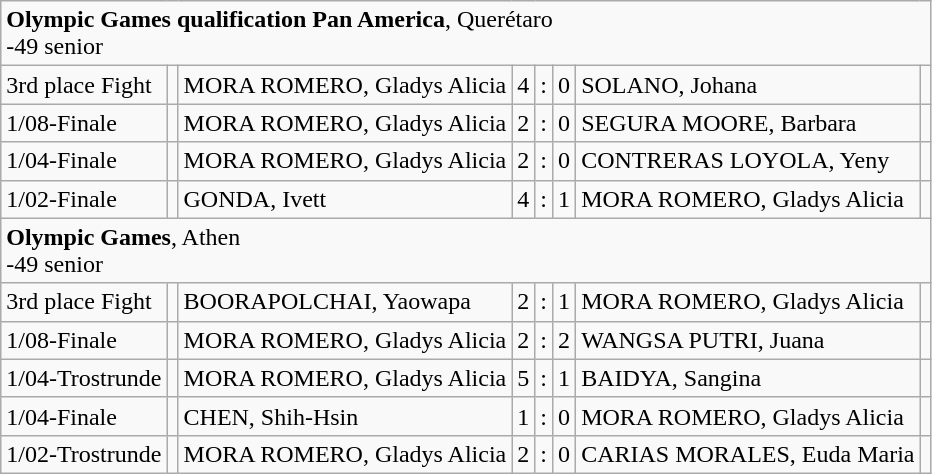<table class="wikitable">
<tr>
<td colspan="9"><strong>Olympic Games qualification Pan America</strong>, Querétaro<br>-49 senior</td>
</tr>
<tr>
<td colspan="2">3rd place Fight</td>
<td></td>
<td>MORA ROMERO, Gladys Alicia</td>
<td>4</td>
<td>:</td>
<td>0</td>
<td>SOLANO, Johana</td>
<td></td>
</tr>
<tr>
<td colspan="2">1/08-Finale</td>
<td></td>
<td>MORA ROMERO, Gladys Alicia</td>
<td>2</td>
<td>:</td>
<td>0</td>
<td>SEGURA MOORE, Barbara</td>
<td></td>
</tr>
<tr>
<td colspan="2">1/04-Finale</td>
<td></td>
<td>MORA ROMERO, Gladys Alicia</td>
<td>2</td>
<td>:</td>
<td>0</td>
<td>CONTRERAS LOYOLA, Yeny</td>
<td></td>
</tr>
<tr>
<td colspan="2">1/02-Finale</td>
<td></td>
<td>GONDA, Ivett</td>
<td>4</td>
<td>:</td>
<td>1</td>
<td>MORA ROMERO, Gladys Alicia</td>
<td></td>
</tr>
<tr>
<td colspan="9"><strong>Olympic Games</strong>, Athen<br>-49 senior</td>
</tr>
<tr>
<td colspan="2">3rd place Fight</td>
<td></td>
<td>BOORAPOLCHAI, Yaowapa</td>
<td>2</td>
<td>:</td>
<td>1</td>
<td>MORA ROMERO, Gladys Alicia</td>
<td></td>
</tr>
<tr>
<td colspan="2">1/08-Finale</td>
<td></td>
<td>MORA ROMERO, Gladys Alicia</td>
<td>2</td>
<td>:</td>
<td>2</td>
<td>WANGSA PUTRI, Juana</td>
<td></td>
</tr>
<tr>
<td colspan="2">1/04-Trostrunde</td>
<td></td>
<td>MORA ROMERO, Gladys Alicia</td>
<td>5</td>
<td>:</td>
<td>1</td>
<td>BAIDYA, Sangina</td>
<td></td>
</tr>
<tr>
<td colspan="2">1/04-Finale</td>
<td></td>
<td>CHEN, Shih-Hsin</td>
<td>1</td>
<td>:</td>
<td>0</td>
<td>MORA ROMERO, Gladys Alicia</td>
<td></td>
</tr>
<tr>
<td colspan="2">1/02-Trostrunde</td>
<td></td>
<td>MORA ROMERO, Gladys Alicia</td>
<td>2</td>
<td>:</td>
<td>0</td>
<td>CARIAS MORALES, Euda Maria</td>
<td></td>
</tr>
</table>
